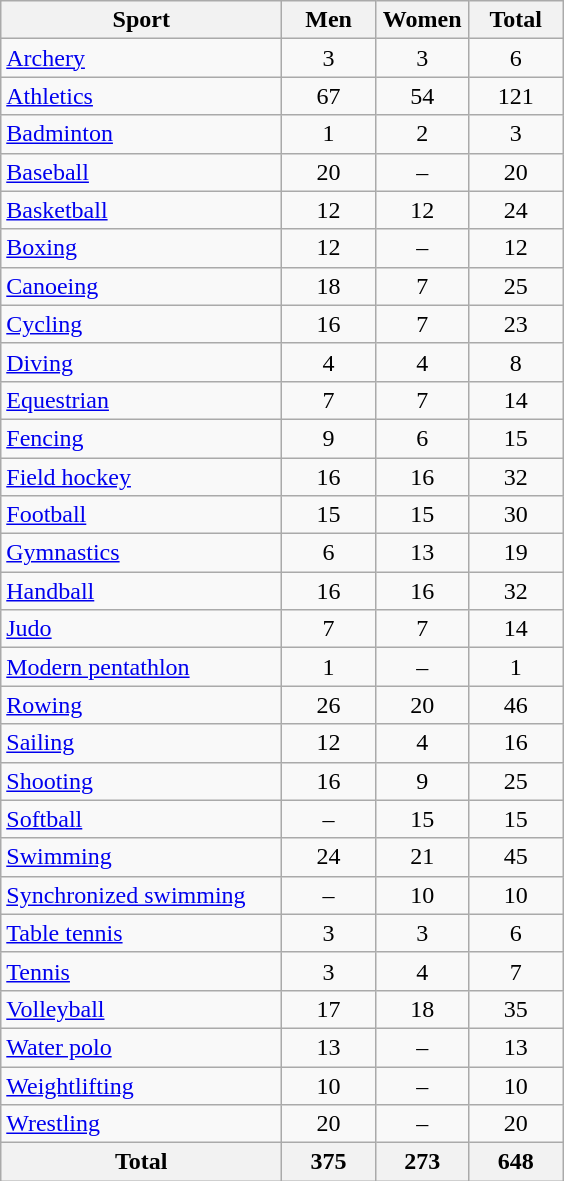<table class="wikitable sortable" style="text-align:center;">
<tr>
<th width=180>Sport</th>
<th width=55>Men</th>
<th width=55>Women</th>
<th width=55>Total</th>
</tr>
<tr>
<td align=left><a href='#'>Archery</a></td>
<td>3</td>
<td>3</td>
<td>6</td>
</tr>
<tr>
<td align=left><a href='#'>Athletics</a></td>
<td>67</td>
<td>54</td>
<td>121</td>
</tr>
<tr>
<td align=left><a href='#'>Badminton</a></td>
<td>1</td>
<td>2</td>
<td>3</td>
</tr>
<tr>
<td align=left><a href='#'>Baseball</a></td>
<td>20</td>
<td>–</td>
<td>20</td>
</tr>
<tr>
<td align=left><a href='#'>Basketball</a></td>
<td>12</td>
<td>12</td>
<td>24</td>
</tr>
<tr>
<td align=left><a href='#'>Boxing</a></td>
<td>12</td>
<td>–</td>
<td>12</td>
</tr>
<tr>
<td align=left><a href='#'>Canoeing</a></td>
<td>18</td>
<td>7</td>
<td>25</td>
</tr>
<tr>
<td align=left><a href='#'>Cycling</a></td>
<td>16</td>
<td>7</td>
<td>23</td>
</tr>
<tr>
<td align=left><a href='#'>Diving</a></td>
<td>4</td>
<td>4</td>
<td>8</td>
</tr>
<tr>
<td align=left><a href='#'>Equestrian</a></td>
<td>7</td>
<td>7</td>
<td>14</td>
</tr>
<tr>
<td align=left><a href='#'>Fencing</a></td>
<td>9</td>
<td>6</td>
<td>15</td>
</tr>
<tr>
<td align=left><a href='#'>Field hockey</a></td>
<td>16</td>
<td>16</td>
<td>32</td>
</tr>
<tr>
<td align=left><a href='#'>Football</a></td>
<td>15</td>
<td>15</td>
<td>30</td>
</tr>
<tr>
<td align=left><a href='#'>Gymnastics</a></td>
<td>6</td>
<td>13</td>
<td>19</td>
</tr>
<tr>
<td align=left><a href='#'>Handball</a></td>
<td>16</td>
<td>16</td>
<td>32</td>
</tr>
<tr>
<td align=left><a href='#'>Judo</a></td>
<td>7</td>
<td>7</td>
<td>14</td>
</tr>
<tr>
<td align=left><a href='#'>Modern pentathlon</a></td>
<td>1</td>
<td>–</td>
<td>1</td>
</tr>
<tr>
<td align=left><a href='#'>Rowing</a></td>
<td>26</td>
<td>20</td>
<td>46</td>
</tr>
<tr>
<td align=left><a href='#'>Sailing</a></td>
<td>12</td>
<td>4</td>
<td>16</td>
</tr>
<tr>
<td align=left><a href='#'>Shooting</a></td>
<td>16</td>
<td>9</td>
<td>25</td>
</tr>
<tr>
<td align=left><a href='#'>Softball</a></td>
<td>–</td>
<td>15</td>
<td>15</td>
</tr>
<tr>
<td align=left><a href='#'>Swimming</a></td>
<td>24</td>
<td>21</td>
<td>45</td>
</tr>
<tr>
<td align=left><a href='#'>Synchronized swimming</a></td>
<td>–</td>
<td>10</td>
<td>10</td>
</tr>
<tr>
<td align=left><a href='#'>Table tennis</a></td>
<td>3</td>
<td>3</td>
<td>6</td>
</tr>
<tr>
<td align=left><a href='#'>Tennis</a></td>
<td>3</td>
<td>4</td>
<td>7</td>
</tr>
<tr>
<td align=left><a href='#'>Volleyball</a></td>
<td>17</td>
<td>18</td>
<td>35</td>
</tr>
<tr>
<td align=left><a href='#'>Water polo</a></td>
<td>13</td>
<td>–</td>
<td>13</td>
</tr>
<tr>
<td align=left><a href='#'>Weightlifting</a></td>
<td>10</td>
<td>–</td>
<td>10</td>
</tr>
<tr>
<td align=left><a href='#'>Wrestling</a></td>
<td>20</td>
<td>–</td>
<td>20</td>
</tr>
<tr>
<th>Total</th>
<th>375</th>
<th>273</th>
<th>648</th>
</tr>
</table>
